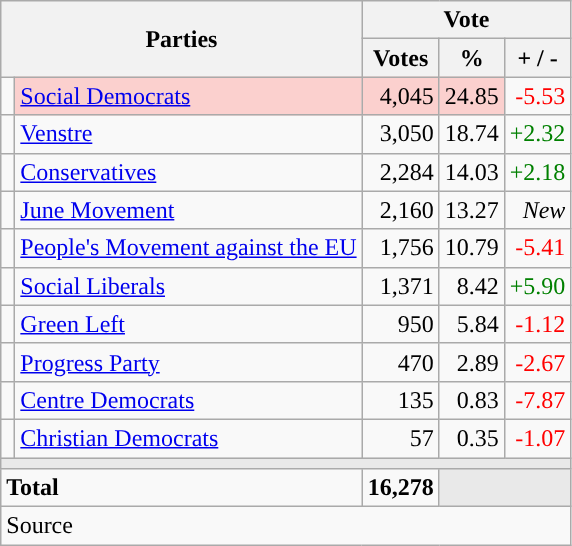<table class="wikitable" style="text-align:right;">
<tr>
<th style="text-align:centre;" rowspan="2" colspan="2" width="225">Parties</th>
<th colspan="3">Vote</th>
</tr>
<tr>
<th width="15">Votes</th>
<th width="15">%</th>
<th width="15">+ / -</th>
</tr>
<tr>
<td width="2" style="color:inherit;background:"></td>
<td bgcolor=#fbd0ce   align="left"><a href='#'>Social Democrats</a></td>
<td bgcolor=#fbd0ce>4,045</td>
<td bgcolor=#fbd0ce>24.85</td>
<td style=color:red;>-5.53</td>
</tr>
<tr>
<td width="2" style="color:inherit;background:"></td>
<td align="left"><a href='#'>Venstre</a></td>
<td>3,050</td>
<td>18.74</td>
<td style=color:green;>+2.32</td>
</tr>
<tr>
<td width="2" style="color:inherit;background:"></td>
<td align="left"><a href='#'>Conservatives</a></td>
<td>2,284</td>
<td>14.03</td>
<td style=color:green;>+2.18</td>
</tr>
<tr>
<td width="2" style="color:inherit;background:"></td>
<td align="left"><a href='#'>June Movement</a></td>
<td>2,160</td>
<td>13.27</td>
<td><em>New</em></td>
</tr>
<tr>
<td width="2" style="color:inherit;background:"></td>
<td align="left"><a href='#'>People's Movement against the EU</a></td>
<td>1,756</td>
<td>10.79</td>
<td style=color:red;>-5.41</td>
</tr>
<tr>
<td width="2" style="color:inherit;background:"></td>
<td align="left"><a href='#'>Social Liberals</a></td>
<td>1,371</td>
<td>8.42</td>
<td style=color:green;>+5.90</td>
</tr>
<tr>
<td width="2" style="color:inherit;background:"></td>
<td align="left"><a href='#'>Green Left</a></td>
<td>950</td>
<td>5.84</td>
<td style=color:red;>-1.12</td>
</tr>
<tr>
<td width="2" style="color:inherit;background:"></td>
<td align="left"><a href='#'>Progress Party</a></td>
<td>470</td>
<td>2.89</td>
<td style=color:red;>-2.67</td>
</tr>
<tr>
<td width="2" style="color:inherit;background:"></td>
<td align="left"><a href='#'>Centre Democrats</a></td>
<td>135</td>
<td>0.83</td>
<td style=color:red;>-7.87</td>
</tr>
<tr>
<td width="2" style="color:inherit;background:"></td>
<td align="left"><a href='#'>Christian Democrats</a></td>
<td>57</td>
<td>0.35</td>
<td style=color:red;>-1.07</td>
</tr>
<tr>
<td colspan="7" bgcolor="#E9E9E9"></td>
</tr>
<tr>
<td align="left" colspan="2"><strong>Total</strong></td>
<td><strong>16,278</strong></td>
<td bgcolor="#E9E9E9" colspan="2"></td>
</tr>
<tr>
<td align="left" colspan="6">Source</td>
</tr>
</table>
